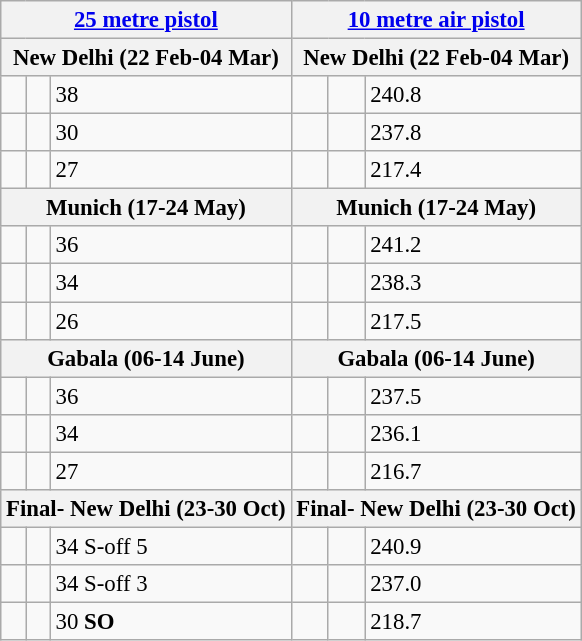<table class="wikitable" style="font-size: 95%">
<tr>
<th colspan="3"><a href='#'>25 metre pistol</a></th>
<th colspan="3"><a href='#'>10 metre air pistol</a></th>
</tr>
<tr>
<th colspan="3">New Delhi  (22 Feb-04 Mar)</th>
<th colspan="3">New Delhi  (22 Feb-04 Mar)</th>
</tr>
<tr>
<td></td>
<td></td>
<td>38</td>
<td></td>
<td></td>
<td>240.8</td>
</tr>
<tr>
<td></td>
<td></td>
<td>30</td>
<td></td>
<td></td>
<td>237.8</td>
</tr>
<tr>
<td></td>
<td></td>
<td>27</td>
<td></td>
<td></td>
<td>217.4</td>
</tr>
<tr>
<th colspan="3">Munich  (17-24 May)</th>
<th colspan="3">Munich  (17-24 May)</th>
</tr>
<tr>
<td></td>
<td></td>
<td>36</td>
<td></td>
<td></td>
<td>241.2</td>
</tr>
<tr>
<td></td>
<td></td>
<td>34</td>
<td></td>
<td></td>
<td>238.3</td>
</tr>
<tr>
<td></td>
<td></td>
<td>26</td>
<td></td>
<td></td>
<td>217.5</td>
</tr>
<tr>
<th colspan="3">Gabala  (06-14 June)</th>
<th colspan="3">Gabala  (06-14 June)</th>
</tr>
<tr>
<td></td>
<td></td>
<td>36</td>
<td></td>
<td></td>
<td>237.5</td>
</tr>
<tr>
<td></td>
<td></td>
<td>34</td>
<td></td>
<td></td>
<td>236.1</td>
</tr>
<tr>
<td></td>
<td></td>
<td>27</td>
<td></td>
<td></td>
<td>216.7</td>
</tr>
<tr>
<th colspan="3">Final- New Delhi  (23-30 Oct)</th>
<th colspan="3">Final- New Delhi  (23-30 Oct)</th>
</tr>
<tr>
<td></td>
<td></td>
<td>34 S-off 5</td>
<td></td>
<td></td>
<td>240.9</td>
</tr>
<tr>
<td></td>
<td></td>
<td>34 S-off 3</td>
<td></td>
<td></td>
<td>237.0</td>
</tr>
<tr>
<td></td>
<td></td>
<td>30 <strong>SO</strong></td>
<td></td>
<td></td>
<td>218.7</td>
</tr>
</table>
